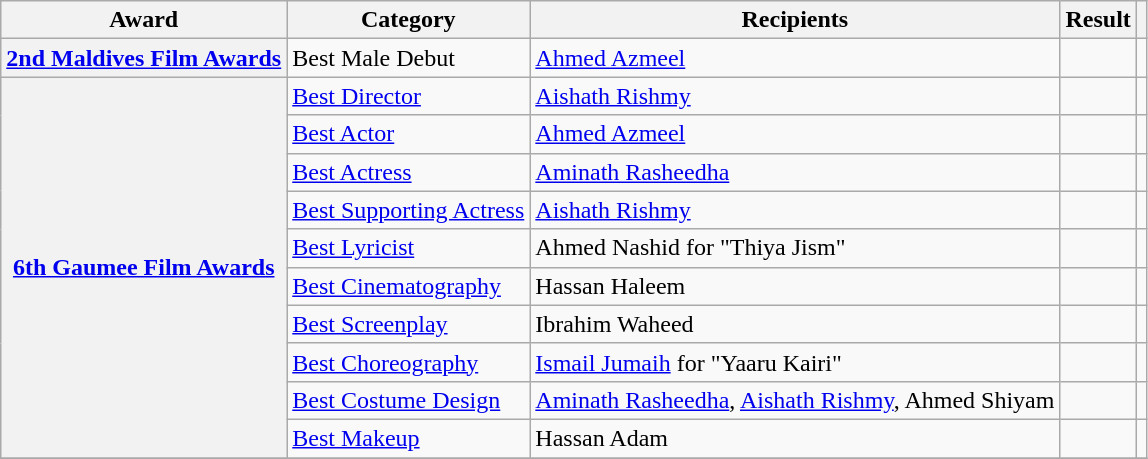<table class="wikitable">
<tr>
<th scope="col">Award</th>
<th scope="col">Category</th>
<th scope="col">Recipients</th>
<th scope="col">Result</th>
<th scope="col"></th>
</tr>
<tr>
<th scope="row"><a href='#'>2nd Maldives Film Awards</a></th>
<td>Best Male Debut</td>
<td><a href='#'>Ahmed Azmeel</a></td>
<td></td>
<td style="text-align:center;"></td>
</tr>
<tr>
<th scope="row" rowspan="10"><a href='#'>6th Gaumee Film Awards</a></th>
<td><a href='#'>Best Director</a></td>
<td><a href='#'>Aishath Rishmy</a></td>
<td></td>
<td style="text-align:center;"></td>
</tr>
<tr>
<td><a href='#'>Best Actor</a></td>
<td><a href='#'>Ahmed Azmeel</a></td>
<td></td>
<td style="text-align:center;"></td>
</tr>
<tr>
<td><a href='#'>Best Actress</a></td>
<td><a href='#'>Aminath Rasheedha</a></td>
<td></td>
<td style="text-align:center;"></td>
</tr>
<tr>
<td><a href='#'>Best Supporting Actress</a></td>
<td><a href='#'>Aishath Rishmy</a></td>
<td></td>
<td style="text-align:center;"></td>
</tr>
<tr>
<td><a href='#'>Best Lyricist</a></td>
<td>Ahmed Nashid for "Thiya Jism"</td>
<td></td>
<td style="text-align:center;"></td>
</tr>
<tr>
<td><a href='#'>Best Cinematography</a></td>
<td>Hassan Haleem</td>
<td></td>
<td style="text-align:center;"></td>
</tr>
<tr>
<td><a href='#'>Best Screenplay</a></td>
<td>Ibrahim Waheed</td>
<td></td>
<td style="text-align:center;"></td>
</tr>
<tr>
<td><a href='#'>Best Choreography</a></td>
<td><a href='#'>Ismail Jumaih</a> for "Yaaru Kairi"</td>
<td></td>
<td style="text-align:center;"></td>
</tr>
<tr>
<td><a href='#'>Best Costume Design</a></td>
<td><a href='#'>Aminath Rasheedha</a>, <a href='#'>Aishath Rishmy</a>, Ahmed Shiyam</td>
<td></td>
<td style="text-align:center;"></td>
</tr>
<tr>
<td><a href='#'>Best Makeup</a></td>
<td>Hassan Adam</td>
<td></td>
<td style="text-align:center;"></td>
</tr>
<tr>
</tr>
</table>
